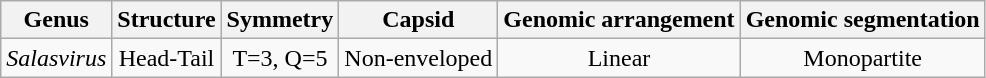<table class="wikitable sortable" style="text-align:center">
<tr>
<th>Genus</th>
<th>Structure</th>
<th>Symmetry</th>
<th>Capsid</th>
<th>Genomic arrangement</th>
<th>Genomic segmentation</th>
</tr>
<tr>
<td><em>Salasvirus</em></td>
<td>Head-Tail</td>
<td>T=3, Q=5</td>
<td>Non-enveloped</td>
<td>Linear</td>
<td>Monopartite</td>
</tr>
</table>
